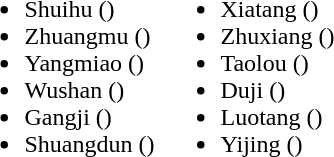<table>
<tr>
<td valign="top"><br><ul><li>Shuihu ()</li><li>Zhuangmu ()</li><li>Yangmiao ()</li><li>Wushan ()</li><li>Gangji ()</li><li>Shuangdun ()</li></ul></td>
<td valign="top"><br><ul><li>Xiatang ()</li><li>Zhuxiang ()</li><li>Taolou ()</li><li>Duji ()</li><li>Luotang ()</li><li>Yijing ()</li></ul></td>
</tr>
</table>
